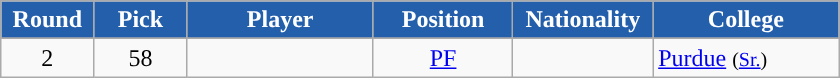<table class="wikitable sortable sortable">
<tr>
<th style="background:#245FAC; color:white" width="10%">Round</th>
<th style="background:#245FAC; color:white" width="10%">Pick</th>
<th style="background:#245FAC; color:white" width="20%">Player</th>
<th style="background:#245FAC; color:white" width="15%">Position</th>
<th style="background:#245FAC; color:white" width="15%">Nationality</th>
<th style="background:#245FAC; color:white" width="20%">College</th>
</tr>
<tr style="text-align: center">
</tr>
<tr>
<td align=center>2</td>
<td align=center>58</td>
<td></td>
<td align=center><a href='#'>PF</a></td>
<td></td>
<td><a href='#'>Purdue</a> <small>(<a href='#'>Sr.</a>)</small></td>
</tr>
</table>
